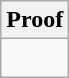<table class="wikitable collapsible collapsed">
<tr>
<th>Proof</th>
</tr>
<tr>
<td><br></td>
</tr>
</table>
